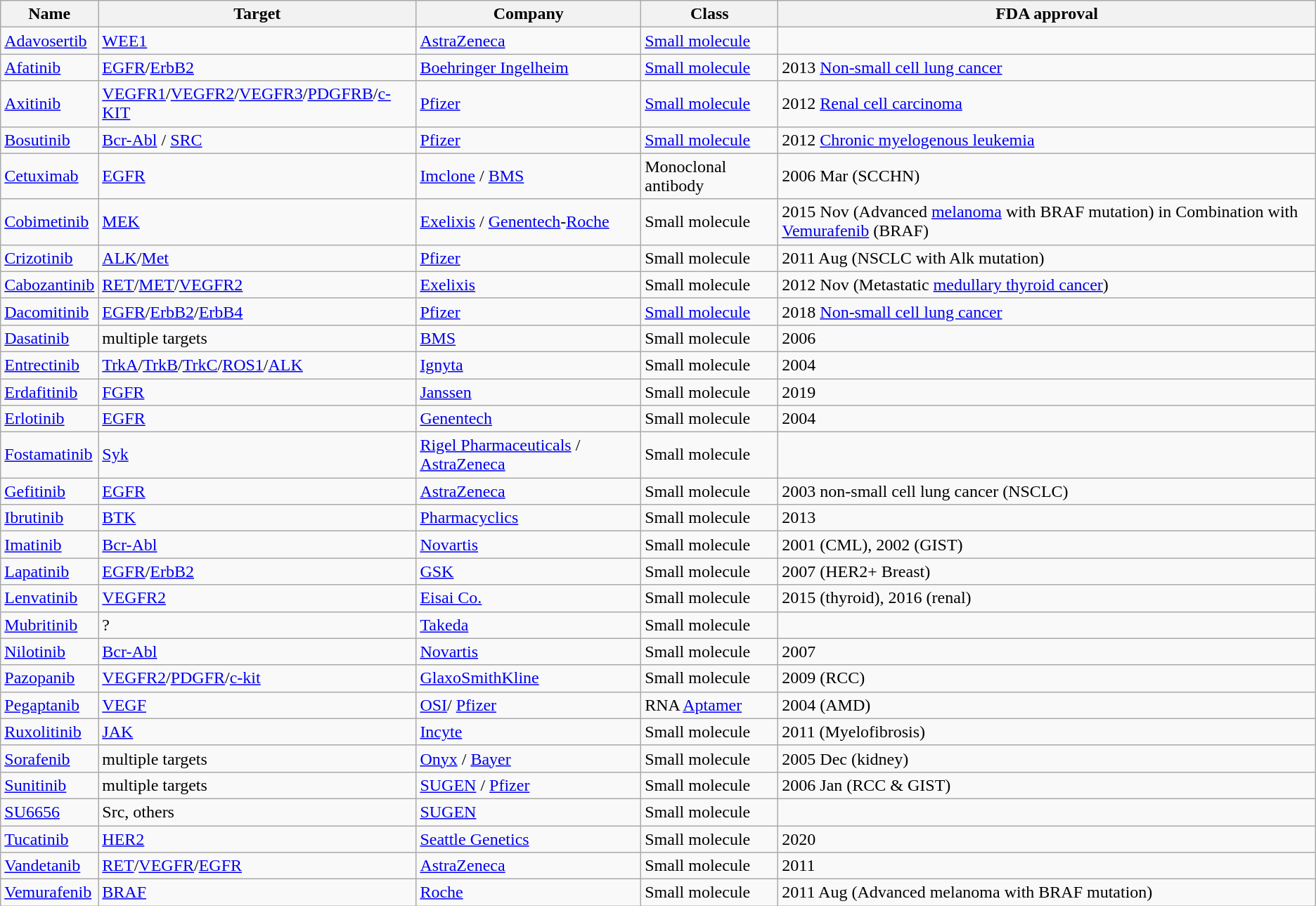<table class="sortable wikitable">
<tr>
<th>Name</th>
<th>Target</th>
<th>Company</th>
<th>Class</th>
<th>FDA approval</th>
</tr>
<tr>
<td><a href='#'>Adavosertib</a></td>
<td><a href='#'>WEE1</a></td>
<td><a href='#'>AstraZeneca</a></td>
<td><a href='#'>Small molecule</a></td>
<td></td>
</tr>
<tr>
<td><a href='#'>Afatinib</a></td>
<td><a href='#'>EGFR</a>/<a href='#'>ErbB2</a></td>
<td><a href='#'>Boehringer Ingelheim</a></td>
<td><a href='#'>Small molecule</a></td>
<td>2013 <a href='#'>Non-small cell lung cancer</a></td>
</tr>
<tr>
<td><a href='#'>Axitinib</a></td>
<td><a href='#'>VEGFR1</a>/<a href='#'>VEGFR2</a>/<a href='#'>VEGFR3</a>/<a href='#'>PDGFRB</a>/<a href='#'>c-KIT</a></td>
<td><a href='#'>Pfizer</a></td>
<td><a href='#'>Small molecule</a></td>
<td>2012 <a href='#'>Renal cell carcinoma</a></td>
</tr>
<tr>
<td><a href='#'>Bosutinib</a></td>
<td><a href='#'>Bcr-Abl</a> / <a href='#'>SRC</a></td>
<td><a href='#'>Pfizer</a></td>
<td><a href='#'>Small molecule</a></td>
<td>2012 <a href='#'>Chronic myelogenous leukemia</a></td>
</tr>
<tr>
<td><a href='#'>Cetuximab</a></td>
<td><a href='#'>EGFR</a></td>
<td><a href='#'>Imclone</a> / <a href='#'>BMS</a></td>
<td>Monoclonal antibody</td>
<td>2006 Mar (SCCHN)</td>
</tr>
<tr>
<td><a href='#'>Cobimetinib</a></td>
<td><a href='#'>MEK</a></td>
<td><a href='#'>Exelixis</a> / <a href='#'>Genentech</a>-<a href='#'>Roche</a></td>
<td>Small molecule</td>
<td>2015 Nov (Advanced <a href='#'>melanoma</a> with BRAF mutation) in Combination with <a href='#'>Vemurafenib</a> (BRAF)</td>
</tr>
<tr>
<td><a href='#'>Crizotinib</a></td>
<td><a href='#'>ALK</a>/<a href='#'>Met</a></td>
<td><a href='#'>Pfizer</a></td>
<td>Small molecule</td>
<td>2011 Aug (NSCLC with Alk mutation)</td>
</tr>
<tr>
<td><a href='#'>Cabozantinib</a></td>
<td><a href='#'>RET</a>/<a href='#'>MET</a>/<a href='#'>VEGFR2</a></td>
<td><a href='#'>Exelixis</a></td>
<td>Small molecule</td>
<td>2012 Nov (Metastatic <a href='#'>medullary thyroid cancer</a>)</td>
</tr>
<tr>
<td><a href='#'>Dacomitinib</a></td>
<td><a href='#'>EGFR</a>/<a href='#'>ErbB2</a>/<a href='#'>ErbB4</a></td>
<td><a href='#'>Pfizer</a></td>
<td><a href='#'>Small molecule</a></td>
<td>2018 <a href='#'>Non-small cell lung cancer</a></td>
</tr>
<tr>
<td><a href='#'>Dasatinib</a></td>
<td>multiple targets</td>
<td><a href='#'>BMS</a></td>
<td>Small molecule</td>
<td>2006</td>
</tr>
<tr>
<td><a href='#'>Entrectinib</a></td>
<td><a href='#'>TrkA</a>/<a href='#'>TrkB</a>/<a href='#'>TrkC</a>/<a href='#'>ROS1</a>/<a href='#'>ALK</a></td>
<td><a href='#'>Ignyta</a></td>
<td>Small molecule</td>
<td>2004</td>
</tr>
<tr>
<td><a href='#'>Erdafitinib</a></td>
<td><a href='#'>FGFR</a></td>
<td><a href='#'>Janssen</a></td>
<td>Small molecule</td>
<td>2019</td>
</tr>
<tr>
<td><a href='#'>Erlotinib</a></td>
<td><a href='#'>EGFR</a></td>
<td><a href='#'>Genentech</a></td>
<td>Small molecule</td>
<td>2004</td>
</tr>
<tr>
<td><a href='#'>Fostamatinib</a></td>
<td><a href='#'>Syk</a></td>
<td><a href='#'>Rigel Pharmaceuticals</a> / <a href='#'>AstraZeneca</a></td>
<td>Small molecule</td>
<td></td>
</tr>
<tr>
<td><a href='#'>Gefitinib</a></td>
<td><a href='#'>EGFR</a></td>
<td><a href='#'>AstraZeneca</a></td>
<td>Small molecule</td>
<td>2003 non-small cell lung cancer (NSCLC)</td>
</tr>
<tr>
<td><a href='#'>Ibrutinib</a></td>
<td><a href='#'>BTK</a></td>
<td><a href='#'>Pharmacyclics</a></td>
<td>Small molecule</td>
<td>2013</td>
</tr>
<tr>
<td><a href='#'>Imatinib</a></td>
<td><a href='#'>Bcr-Abl</a></td>
<td><a href='#'>Novartis</a></td>
<td>Small molecule</td>
<td>2001 (CML), 2002 (GIST) </td>
</tr>
<tr>
<td><a href='#'>Lapatinib</a></td>
<td><a href='#'>EGFR</a>/<a href='#'>ErbB2</a></td>
<td><a href='#'>GSK</a></td>
<td>Small molecule</td>
<td>2007 (HER2+ Breast)</td>
</tr>
<tr>
<td><a href='#'>Lenvatinib</a></td>
<td><a href='#'>VEGFR2</a></td>
<td><a href='#'>Eisai Co.</a></td>
<td>Small molecule</td>
<td>2015 (thyroid), 2016 (renal)</td>
</tr>
<tr>
<td><a href='#'>Mubritinib</a></td>
<td>?</td>
<td><a href='#'>Takeda</a></td>
<td>Small molecule</td>
<td></td>
</tr>
<tr>
<td><a href='#'>Nilotinib</a></td>
<td><a href='#'>Bcr-Abl</a></td>
<td><a href='#'>Novartis</a></td>
<td>Small molecule</td>
<td>2007</td>
</tr>
<tr>
<td><a href='#'>Pazopanib</a></td>
<td><a href='#'>VEGFR2</a>/<a href='#'>PDGFR</a>/<a href='#'>c-kit</a></td>
<td><a href='#'>GlaxoSmithKline</a></td>
<td>Small molecule</td>
<td>2009 (RCC)</td>
</tr>
<tr>
<td><a href='#'>Pegaptanib</a></td>
<td><a href='#'>VEGF</a></td>
<td><a href='#'>OSI</a>/ <a href='#'>Pfizer</a></td>
<td>RNA <a href='#'>Aptamer</a></td>
<td>2004 (AMD)</td>
</tr>
<tr>
<td><a href='#'>Ruxolitinib</a></td>
<td><a href='#'>JAK</a></td>
<td><a href='#'>Incyte</a></td>
<td>Small molecule</td>
<td>2011 (Myelofibrosis)</td>
</tr>
<tr>
<td><a href='#'>Sorafenib</a></td>
<td>multiple targets</td>
<td><a href='#'>Onyx</a> / <a href='#'>Bayer</a></td>
<td>Small molecule</td>
<td>2005 Dec (kidney)</td>
</tr>
<tr>
<td><a href='#'>Sunitinib</a></td>
<td>multiple targets</td>
<td><a href='#'>SUGEN</a> / <a href='#'>Pfizer</a></td>
<td>Small molecule</td>
<td>2006 Jan (RCC & GIST)</td>
</tr>
<tr>
<td><a href='#'>SU6656</a></td>
<td>Src, others</td>
<td><a href='#'>SUGEN</a></td>
<td>Small molecule</td>
<td></td>
</tr>
<tr>
<td><a href='#'>Tucatinib</a></td>
<td><a href='#'>HER2</a></td>
<td><a href='#'>Seattle Genetics</a></td>
<td>Small molecule</td>
<td>2020</td>
</tr>
<tr>
<td><a href='#'>Vandetanib</a></td>
<td><a href='#'>RET</a>/<a href='#'>VEGFR</a>/<a href='#'>EGFR</a></td>
<td><a href='#'>AstraZeneca</a></td>
<td>Small molecule</td>
<td>2011</td>
</tr>
<tr>
<td><a href='#'>Vemurafenib</a></td>
<td><a href='#'>BRAF</a></td>
<td><a href='#'>Roche</a></td>
<td>Small molecule</td>
<td>2011 Aug (Advanced melanoma with BRAF mutation)</td>
</tr>
</table>
